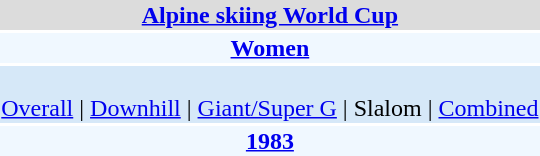<table align="right" class="toccolours" style="margin: 0 0 1em 1em;">
<tr>
<td colspan="2" align=center bgcolor=Gainsboro><strong><a href='#'>Alpine skiing World Cup</a></strong></td>
</tr>
<tr>
<td colspan="2" align=center bgcolor=AliceBlue><strong><a href='#'>Women</a></strong></td>
</tr>
<tr>
<td colspan="2" align=center bgcolor=D6E8F8><br><a href='#'>Overall</a> | 
<a href='#'>Downhill</a> | 
<a href='#'>Giant/Super G</a> | 
Slalom | 
<a href='#'>Combined</a></td>
</tr>
<tr>
<td colspan="2" align=center bgcolor=AliceBlue><strong><a href='#'>1983</a></strong></td>
</tr>
</table>
